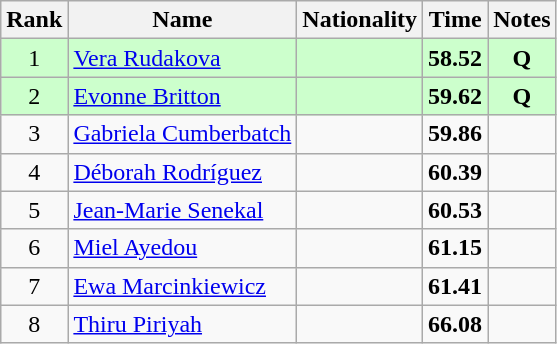<table class="wikitable sortable" style="text-align:center">
<tr>
<th>Rank</th>
<th>Name</th>
<th>Nationality</th>
<th>Time</th>
<th>Notes</th>
</tr>
<tr bgcolor=ccffcc>
<td>1</td>
<td align=left><a href='#'>Vera Rudakova</a></td>
<td align=left></td>
<td><strong>58.52</strong></td>
<td><strong>Q</strong></td>
</tr>
<tr bgcolor=ccffcc>
<td>2</td>
<td align=left><a href='#'>Evonne Britton</a></td>
<td align=left></td>
<td><strong>59.62</strong></td>
<td><strong>Q</strong></td>
</tr>
<tr>
<td>3</td>
<td align=left><a href='#'>Gabriela Cumberbatch</a></td>
<td align=left></td>
<td><strong>59.86</strong></td>
<td></td>
</tr>
<tr>
<td>4</td>
<td align=left><a href='#'>Déborah Rodríguez</a></td>
<td align=left></td>
<td><strong>60.39</strong></td>
<td></td>
</tr>
<tr>
<td>5</td>
<td align=left><a href='#'>Jean-Marie Senekal</a></td>
<td align=left></td>
<td><strong>60.53</strong></td>
<td></td>
</tr>
<tr>
<td>6</td>
<td align=left><a href='#'>Miel Ayedou</a></td>
<td align=left></td>
<td><strong>61.15</strong></td>
<td></td>
</tr>
<tr>
<td>7</td>
<td align=left><a href='#'>Ewa Marcinkiewicz</a></td>
<td align=left></td>
<td><strong>61.41</strong></td>
<td></td>
</tr>
<tr>
<td>8</td>
<td align=left><a href='#'>Thiru Piriyah</a></td>
<td align=left></td>
<td><strong>66.08</strong></td>
<td></td>
</tr>
</table>
